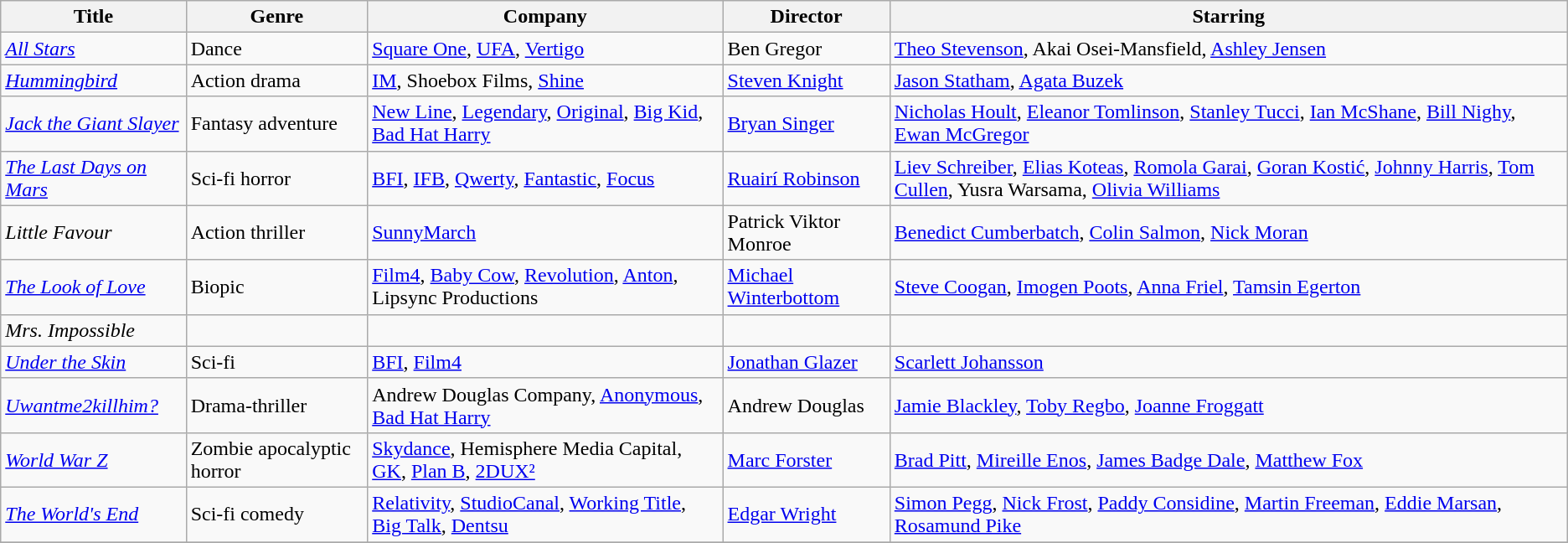<table class="wikitable unsortable">
<tr>
<th>Title</th>
<th>Genre</th>
<th>Company</th>
<th>Director</th>
<th>Starring</th>
</tr>
<tr>
<td><em><a href='#'>All Stars</a></em></td>
<td>Dance</td>
<td><a href='#'>Square One</a>, <a href='#'>UFA</a>, <a href='#'>Vertigo</a></td>
<td>Ben Gregor</td>
<td><a href='#'>Theo Stevenson</a>, Akai Osei-Mansfield, <a href='#'>Ashley Jensen</a></td>
</tr>
<tr>
<td><em><a href='#'>Hummingbird</a></em></td>
<td>Action drama</td>
<td><a href='#'>IM</a>, Shoebox Films, <a href='#'>Shine</a></td>
<td><a href='#'>Steven Knight</a></td>
<td><a href='#'>Jason Statham</a>, <a href='#'>Agata Buzek</a></td>
</tr>
<tr>
<td><em><a href='#'>Jack the Giant Slayer</a></em></td>
<td>Fantasy adventure</td>
<td><a href='#'>New Line</a>, <a href='#'>Legendary</a>, <a href='#'>Original</a>, <a href='#'>Big Kid</a>, <a href='#'>Bad Hat Harry</a></td>
<td><a href='#'>Bryan Singer</a></td>
<td><a href='#'>Nicholas Hoult</a>, <a href='#'>Eleanor Tomlinson</a>, <a href='#'>Stanley Tucci</a>, <a href='#'>Ian McShane</a>, <a href='#'>Bill Nighy</a>, <a href='#'>Ewan McGregor</a></td>
</tr>
<tr>
<td><em><a href='#'>The Last Days on Mars</a></em></td>
<td>Sci-fi horror</td>
<td><a href='#'>BFI</a>, <a href='#'>IFB</a>, <a href='#'>Qwerty</a>, <a href='#'>Fantastic</a>, <a href='#'>Focus</a></td>
<td><a href='#'>Ruairí Robinson</a></td>
<td><a href='#'>Liev Schreiber</a>, <a href='#'>Elias Koteas</a>, <a href='#'>Romola Garai</a>, <a href='#'>Goran Kostić</a>, <a href='#'>Johnny Harris</a>, <a href='#'>Tom Cullen</a>, Yusra Warsama, <a href='#'>Olivia Williams</a></td>
</tr>
<tr>
<td><em>Little Favour</em></td>
<td>Action thriller</td>
<td><a href='#'>SunnyMarch</a></td>
<td>Patrick Viktor Monroe</td>
<td><a href='#'>Benedict Cumberbatch</a>, <a href='#'>Colin Salmon</a>, <a href='#'>Nick Moran</a></td>
</tr>
<tr>
<td><em><a href='#'>The Look of Love</a></em></td>
<td>Biopic</td>
<td><a href='#'>Film4</a>, <a href='#'>Baby Cow</a>, <a href='#'>Revolution</a>, <a href='#'>Anton</a>, Lipsync Productions</td>
<td><a href='#'>Michael Winterbottom</a></td>
<td><a href='#'>Steve Coogan</a>, <a href='#'>Imogen Poots</a>, <a href='#'>Anna Friel</a>, <a href='#'>Tamsin Egerton</a></td>
</tr>
<tr>
<td><em>Mrs. Impossible</em></td>
<td></td>
<td></td>
<td></td>
<td></td>
</tr>
<tr>
<td><em><a href='#'>Under the Skin</a></em></td>
<td>Sci-fi</td>
<td><a href='#'>BFI</a>, <a href='#'>Film4</a></td>
<td><a href='#'>Jonathan Glazer</a></td>
<td><a href='#'>Scarlett Johansson</a></td>
</tr>
<tr>
<td><em><a href='#'>Uwantme2killhim?</a></em></td>
<td>Drama-thriller</td>
<td>Andrew Douglas Company, <a href='#'>Anonymous</a>, <a href='#'>Bad Hat Harry</a></td>
<td>Andrew Douglas</td>
<td><a href='#'>Jamie Blackley</a>, <a href='#'>Toby Regbo</a>, <a href='#'>Joanne Froggatt</a></td>
</tr>
<tr>
<td><em><a href='#'>World War Z</a></em></td>
<td>Zombie apocalyptic horror</td>
<td><a href='#'>Skydance</a>, Hemisphere Media Capital, <a href='#'>GK</a>, <a href='#'>Plan B</a>, <a href='#'>2DUX²</a></td>
<td><a href='#'>Marc Forster</a></td>
<td><a href='#'>Brad Pitt</a>, <a href='#'>Mireille Enos</a>, <a href='#'>James Badge Dale</a>, <a href='#'>Matthew Fox</a></td>
</tr>
<tr>
<td><em><a href='#'>The World's End</a></em></td>
<td>Sci-fi comedy</td>
<td><a href='#'>Relativity</a>, <a href='#'>StudioCanal</a>, <a href='#'>Working Title</a>, <a href='#'>Big Talk</a>, <a href='#'>Dentsu</a></td>
<td><a href='#'>Edgar Wright</a></td>
<td><a href='#'>Simon Pegg</a>, <a href='#'>Nick Frost</a>, <a href='#'>Paddy Considine</a>, <a href='#'>Martin Freeman</a>, <a href='#'>Eddie Marsan</a>, <a href='#'>Rosamund Pike</a></td>
</tr>
<tr>
</tr>
</table>
